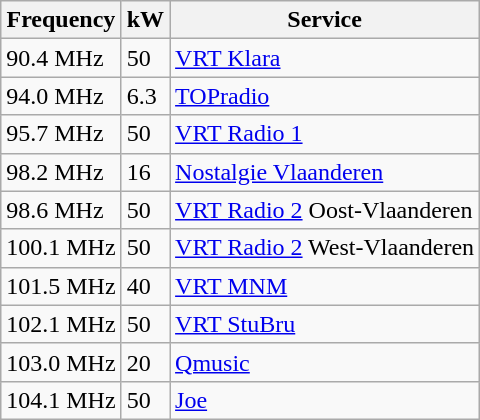<table class="wikitable sortable">
<tr>
<th>Frequency</th>
<th>kW</th>
<th>Service</th>
</tr>
<tr>
<td>90.4 MHz</td>
<td>50</td>
<td><a href='#'>VRT Klara</a></td>
</tr>
<tr>
<td>94.0 MHz</td>
<td>6.3</td>
<td><a href='#'>TOPradio</a></td>
</tr>
<tr>
<td>95.7 MHz</td>
<td>50</td>
<td><a href='#'>VRT Radio 1</a></td>
</tr>
<tr>
<td>98.2 MHz</td>
<td>16</td>
<td><a href='#'>Nostalgie Vlaanderen</a></td>
</tr>
<tr>
<td>98.6 MHz</td>
<td>50</td>
<td><a href='#'>VRT Radio 2</a> Oost-Vlaanderen</td>
</tr>
<tr>
<td>100.1 MHz</td>
<td>50</td>
<td><a href='#'>VRT Radio 2</a> West-Vlaanderen</td>
</tr>
<tr>
<td>101.5 MHz</td>
<td>40</td>
<td><a href='#'>VRT MNM</a></td>
</tr>
<tr>
<td>102.1 MHz</td>
<td>50</td>
<td><a href='#'>VRT StuBru</a></td>
</tr>
<tr>
<td>103.0 MHz</td>
<td>20</td>
<td><a href='#'>Qmusic</a></td>
</tr>
<tr>
<td>104.1 MHz</td>
<td>50</td>
<td><a href='#'>Joe</a></td>
</tr>
</table>
